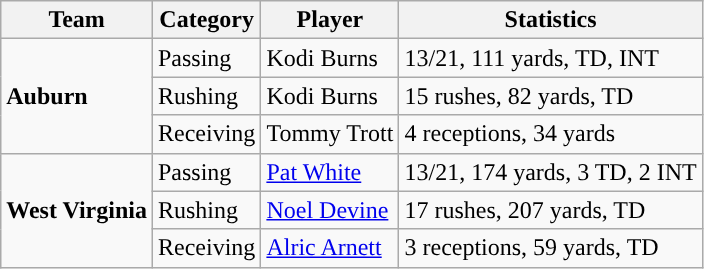<table class="wikitable" style="float: left;">
<tr>
<th>Team</th>
<th>Category</th>
<th>Player</th>
<th>Statistics</th>
</tr>
<tr>
<td rowspan=3><strong>Auburn</strong></td>
<td>Passing</td>
<td>Kodi Burns</td>
<td>13/21, 111 yards, TD, INT</td>
</tr>
<tr>
<td>Rushing</td>
<td>Kodi Burns</td>
<td>15 rushes, 82 yards, TD</td>
</tr>
<tr>
<td>Receiving</td>
<td>Tommy Trott</td>
<td>4 receptions, 34 yards</td>
</tr>
<tr>
<td rowspan=3><strong>West Virginia</strong></td>
<td>Passing</td>
<td><a href='#'>Pat White</a></td>
<td>13/21, 174 yards, 3 TD, 2 INT</td>
</tr>
<tr>
<td>Rushing</td>
<td><a href='#'>Noel Devine</a></td>
<td>17 rushes, 207 yards, TD</td>
</tr>
<tr>
<td>Receiving</td>
<td><a href='#'>Alric Arnett</a></td>
<td>3 receptions, 59 yards, TD</td>
</tr>
</table>
